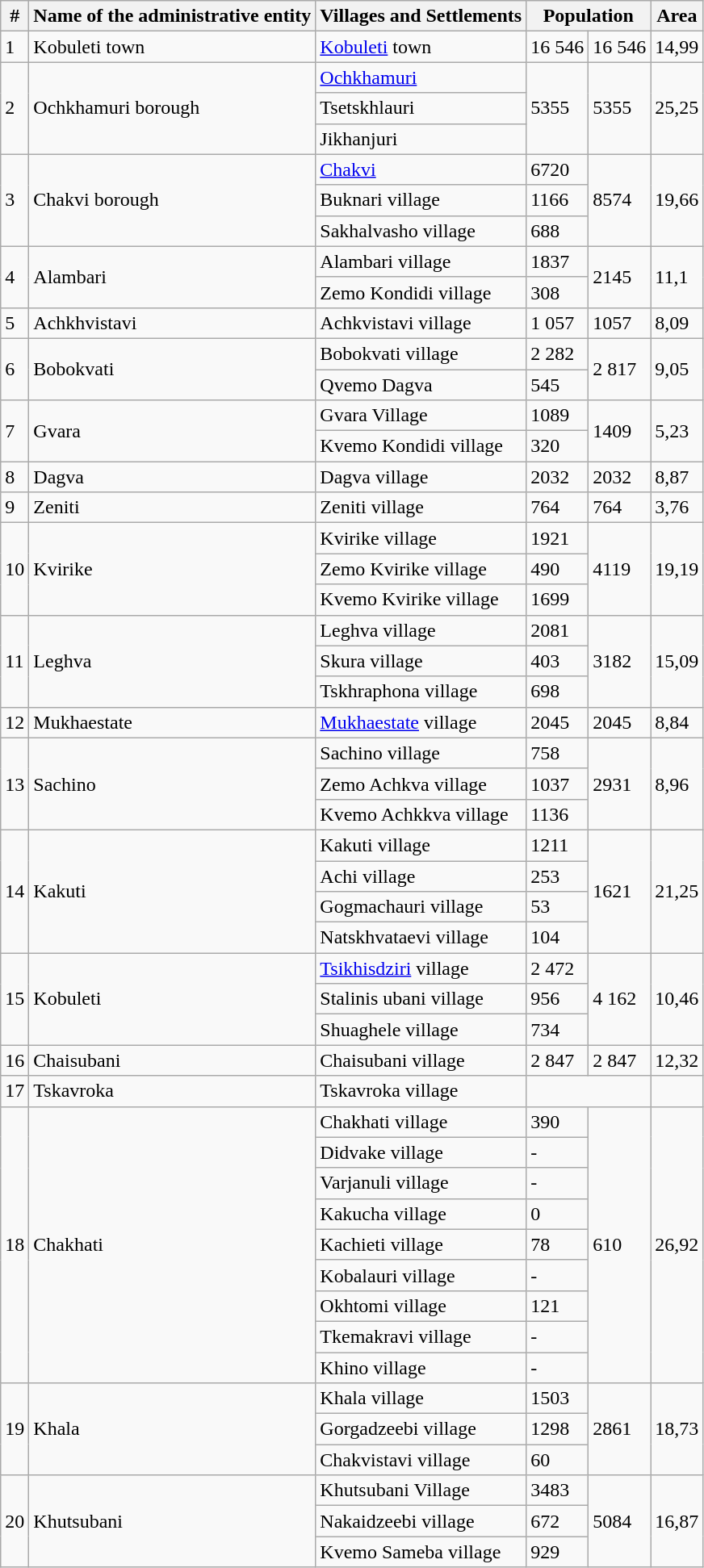<table class="wikitable">
<tr>
<th>#</th>
<th>Name of the administrative entity</th>
<th>Villages and Settlements</th>
<th colspan="2">Population</th>
<th>Area</th>
</tr>
<tr>
<td>1</td>
<td>Kobuleti town</td>
<td><a href='#'>Kobuleti</a> town</td>
<td>16 546</td>
<td>16 546</td>
<td>14,99</td>
</tr>
<tr>
<td rowspan="3">2</td>
<td rowspan="3">Ochkhamuri  borough</td>
<td><a href='#'>Ochkhamuri</a></td>
<td rowspan="3">5355</td>
<td rowspan="3">5355</td>
<td rowspan="3">25,25</td>
</tr>
<tr>
<td>Tsetskhlauri</td>
</tr>
<tr>
<td>Jikhanjuri</td>
</tr>
<tr>
<td rowspan="3">3</td>
<td rowspan="3">Chakvi  borough</td>
<td><a href='#'>Chakvi</a></td>
<td>6720</td>
<td rowspan="3">8574</td>
<td rowspan="3">19,66</td>
</tr>
<tr>
<td>Buknari village</td>
<td>1166</td>
</tr>
<tr>
<td>Sakhalvasho village</td>
<td>688</td>
</tr>
<tr>
<td rowspan="2">4</td>
<td rowspan="2">Alambari</td>
<td>Alambari village</td>
<td>1837</td>
<td rowspan="2">2145</td>
<td rowspan="2">11,1</td>
</tr>
<tr>
<td>Zemo Kondidi village</td>
<td>308</td>
</tr>
<tr>
<td>5</td>
<td>Achkhvistavi</td>
<td>Achkvistavi village</td>
<td>1 057</td>
<td>1057</td>
<td>8,09</td>
</tr>
<tr>
<td rowspan="2">6</td>
<td rowspan="2">Bobokvati</td>
<td>Bobokvati village</td>
<td>2 282</td>
<td rowspan="2">2 817</td>
<td rowspan="2">9,05</td>
</tr>
<tr>
<td>Qvemo  Dagva</td>
<td>545</td>
</tr>
<tr>
<td rowspan="2">7</td>
<td rowspan="2">Gvara</td>
<td>Gvara Village</td>
<td>1089</td>
<td rowspan="2">1409</td>
<td rowspan="2">5,23</td>
</tr>
<tr>
<td>Kvemo Kondidi village</td>
<td>320</td>
</tr>
<tr>
<td>8</td>
<td>Dagva</td>
<td>Dagva village</td>
<td>2032</td>
<td>2032</td>
<td>8,87</td>
</tr>
<tr>
<td>9</td>
<td>Zeniti</td>
<td>Zeniti village</td>
<td>764</td>
<td>764</td>
<td>3,76</td>
</tr>
<tr>
<td rowspan="3">10</td>
<td rowspan="3">Kvirike</td>
<td>Kvirike village</td>
<td>1921</td>
<td rowspan="3">4119</td>
<td rowspan="3">19,19</td>
</tr>
<tr>
<td>Zemo Kvirike village</td>
<td>490</td>
</tr>
<tr>
<td>Kvemo  Kvirike village</td>
<td>1699</td>
</tr>
<tr>
<td rowspan="3">11</td>
<td rowspan="3">Leghva</td>
<td>Leghva village</td>
<td>2081</td>
<td rowspan="3">3182</td>
<td rowspan="3">15,09</td>
</tr>
<tr>
<td>Skura village</td>
<td>403</td>
</tr>
<tr>
<td>Tskhraphona village</td>
<td>698</td>
</tr>
<tr>
<td>12</td>
<td>Mukhaestate</td>
<td><a href='#'>Mukhaestate</a> village</td>
<td>2045</td>
<td>2045</td>
<td>8,84</td>
</tr>
<tr>
<td rowspan="3">13</td>
<td rowspan="3">Sachino</td>
<td>Sachino village</td>
<td>758</td>
<td rowspan="3">2931</td>
<td rowspan="3">8,96</td>
</tr>
<tr>
<td>Zemo Achkva village</td>
<td>1037</td>
</tr>
<tr>
<td>Kvemo Achkkva village</td>
<td>1136</td>
</tr>
<tr>
<td rowspan="4">14</td>
<td rowspan="4">Kakuti</td>
<td>Kakuti village</td>
<td>1211</td>
<td rowspan="4">1621</td>
<td rowspan="4">21,25</td>
</tr>
<tr>
<td>Achi village</td>
<td>253</td>
</tr>
<tr>
<td>Gogmachauri village</td>
<td>53</td>
</tr>
<tr>
<td>Natskhvataevi village</td>
<td>104</td>
</tr>
<tr>
<td rowspan="3">15</td>
<td rowspan="3">Kobuleti</td>
<td><a href='#'>Tsikhisdziri</a> village</td>
<td>2 472</td>
<td rowspan="3">4 162</td>
<td rowspan="3">10,46</td>
</tr>
<tr>
<td>Stalinis  ubani village</td>
<td>956</td>
</tr>
<tr>
<td>Shuaghele  village</td>
<td>734</td>
</tr>
<tr>
<td>16</td>
<td>Chaisubani</td>
<td>Chaisubani village</td>
<td>2 847</td>
<td>2 847</td>
<td>12,32</td>
</tr>
<tr>
<td>17</td>
<td>Tskavroka</td>
<td>Tskavroka village</td>
<td colspan="2"></td>
<td></td>
</tr>
<tr>
<td rowspan="9">18</td>
<td rowspan="9">Chakhati</td>
<td>Chakhati village</td>
<td>390</td>
<td rowspan="9">610</td>
<td rowspan="9">26,92</td>
</tr>
<tr>
<td>Didvake village</td>
<td>-</td>
</tr>
<tr>
<td>Varjanuli village</td>
<td>-</td>
</tr>
<tr>
<td>Kakucha village</td>
<td>0</td>
</tr>
<tr>
<td>Kachieti village</td>
<td>78</td>
</tr>
<tr>
<td>Kobalauri village</td>
<td>-</td>
</tr>
<tr>
<td>Okhtomi village</td>
<td>121</td>
</tr>
<tr>
<td>Tkemakravi village</td>
<td>-</td>
</tr>
<tr>
<td>Khino village</td>
<td>-</td>
</tr>
<tr>
<td rowspan="3">19</td>
<td rowspan="3">Khala</td>
<td>Khala village</td>
<td>1503</td>
<td rowspan="3">2861</td>
<td rowspan="3">18,73</td>
</tr>
<tr>
<td>Gorgadzeebi village</td>
<td>1298</td>
</tr>
<tr>
<td>Chakvistavi village</td>
<td>60</td>
</tr>
<tr>
<td rowspan="3">20</td>
<td rowspan="3">Khutsubani</td>
<td>Khutsubani Village</td>
<td>3483</td>
<td rowspan="3">5084</td>
<td rowspan="3">16,87</td>
</tr>
<tr>
<td>Nakaidzeebi village</td>
<td>672</td>
</tr>
<tr>
<td>Kvemo Sameba village</td>
<td>929</td>
</tr>
</table>
